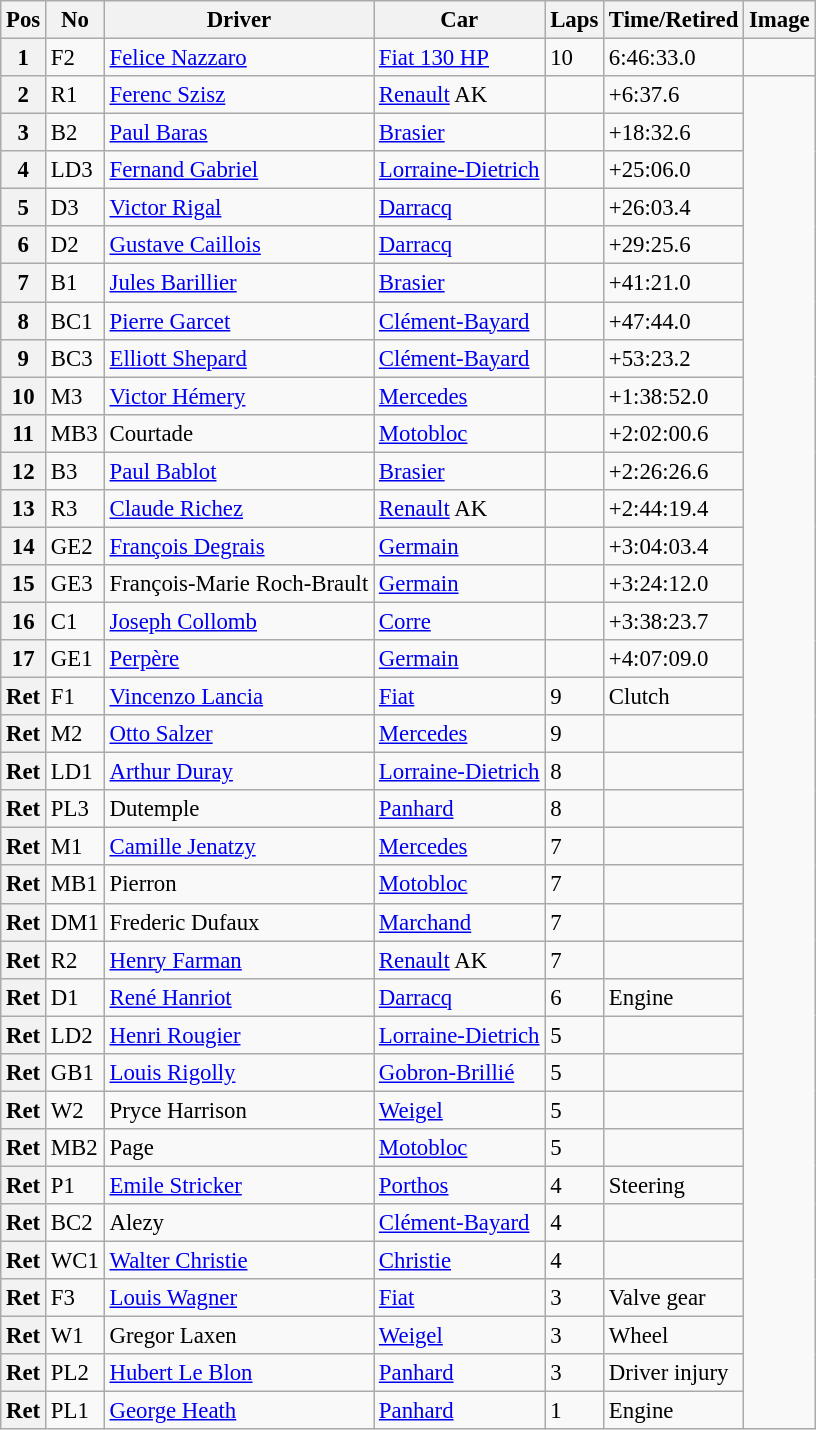<table class="wikitable" style="font-size: 95%;">
<tr>
<th>Pos</th>
<th>No</th>
<th>Driver</th>
<th>Car</th>
<th>Laps</th>
<th>Time/Retired</th>
<th>Image</th>
</tr>
<tr>
<th>1</th>
<td>F2</td>
<td> <a href='#'>Felice Nazzaro</a></td>
<td><a href='#'>Fiat 130 HP</a></td>
<td>10</td>
<td>6:46:33.0</td>
<td></td>
</tr>
<tr>
<th>2</th>
<td>R1</td>
<td> <a href='#'>Ferenc Szisz</a></td>
<td><a href='#'>Renault</a> AK</td>
<td></td>
<td>+6:37.6</td>
</tr>
<tr>
<th>3</th>
<td>B2</td>
<td> <a href='#'>Paul Baras</a></td>
<td><a href='#'>Brasier</a></td>
<td></td>
<td>+18:32.6</td>
</tr>
<tr>
<th>4</th>
<td>LD3</td>
<td> <a href='#'>Fernand Gabriel</a></td>
<td><a href='#'>Lorraine-Dietrich</a></td>
<td></td>
<td>+25:06.0</td>
</tr>
<tr>
<th>5</th>
<td>D3</td>
<td> <a href='#'>Victor Rigal</a></td>
<td><a href='#'>Darracq</a></td>
<td></td>
<td>+26:03.4</td>
</tr>
<tr>
<th>6</th>
<td>D2</td>
<td> <a href='#'>Gustave Caillois</a></td>
<td><a href='#'>Darracq</a></td>
<td></td>
<td>+29:25.6</td>
</tr>
<tr>
<th>7</th>
<td>B1</td>
<td> <a href='#'>Jules Barillier</a></td>
<td><a href='#'>Brasier</a></td>
<td></td>
<td>+41:21.0</td>
</tr>
<tr>
<th>8</th>
<td>BC1</td>
<td> <a href='#'>Pierre Garcet</a></td>
<td><a href='#'>Clément-Bayard</a></td>
<td></td>
<td>+47:44.0</td>
</tr>
<tr>
<th>9</th>
<td>BC3</td>
<td> <a href='#'>Elliott Shepard</a></td>
<td><a href='#'>Clément-Bayard</a></td>
<td></td>
<td>+53:23.2</td>
</tr>
<tr>
<th>10</th>
<td>M3</td>
<td> <a href='#'>Victor Hémery</a></td>
<td><a href='#'>Mercedes</a></td>
<td></td>
<td>+1:38:52.0</td>
</tr>
<tr>
<th>11</th>
<td>MB3</td>
<td> Courtade</td>
<td><a href='#'>Motobloc</a></td>
<td></td>
<td>+2:02:00.6</td>
</tr>
<tr>
<th>12</th>
<td>B3</td>
<td> <a href='#'>Paul Bablot</a></td>
<td><a href='#'>Brasier</a></td>
<td></td>
<td>+2:26:26.6</td>
</tr>
<tr>
<th>13</th>
<td>R3</td>
<td> <a href='#'>Claude Richez</a></td>
<td><a href='#'>Renault</a> AK</td>
<td></td>
<td>+2:44:19.4</td>
</tr>
<tr>
<th>14</th>
<td>GE2</td>
<td> <a href='#'>François Degrais</a></td>
<td><a href='#'>Germain</a></td>
<td></td>
<td>+3:04:03.4</td>
</tr>
<tr>
<th>15</th>
<td>GE3</td>
<td> François-Marie Roch-Brault</td>
<td><a href='#'>Germain</a></td>
<td></td>
<td>+3:24:12.0</td>
</tr>
<tr>
<th>16</th>
<td>C1</td>
<td> <a href='#'>Joseph Collomb</a></td>
<td><a href='#'>Corre</a></td>
<td></td>
<td>+3:38:23.7</td>
</tr>
<tr>
<th>17</th>
<td>GE1</td>
<td> <a href='#'>Perpère</a></td>
<td><a href='#'>Germain</a></td>
<td></td>
<td>+4:07:09.0</td>
</tr>
<tr>
<th>Ret</th>
<td>F1</td>
<td> <a href='#'>Vincenzo Lancia</a></td>
<td><a href='#'>Fiat</a></td>
<td>9</td>
<td>Clutch</td>
</tr>
<tr>
<th>Ret</th>
<td>M2</td>
<td> <a href='#'>Otto Salzer</a></td>
<td><a href='#'>Mercedes</a></td>
<td>9</td>
<td></td>
</tr>
<tr>
<th>Ret</th>
<td>LD1</td>
<td> <a href='#'>Arthur Duray</a></td>
<td><a href='#'>Lorraine-Dietrich</a></td>
<td>8</td>
<td></td>
</tr>
<tr>
<th>Ret</th>
<td>PL3</td>
<td> Dutemple</td>
<td><a href='#'>Panhard</a></td>
<td>8</td>
<td></td>
</tr>
<tr>
<th>Ret</th>
<td>M1</td>
<td> <a href='#'>Camille Jenatzy</a></td>
<td><a href='#'>Mercedes</a></td>
<td>7</td>
<td></td>
</tr>
<tr>
<th>Ret</th>
<td>MB1</td>
<td> Pierron</td>
<td><a href='#'>Motobloc</a></td>
<td>7</td>
<td></td>
</tr>
<tr>
<th>Ret</th>
<td>DM1</td>
<td> Frederic Dufaux</td>
<td><a href='#'>Marchand</a></td>
<td>7</td>
<td></td>
</tr>
<tr>
<th>Ret</th>
<td>R2</td>
<td> <a href='#'>Henry Farman</a></td>
<td><a href='#'>Renault</a> AK</td>
<td>7</td>
<td></td>
</tr>
<tr>
<th>Ret</th>
<td>D1</td>
<td> <a href='#'>René Hanriot</a></td>
<td><a href='#'>Darracq</a></td>
<td>6</td>
<td>Engine</td>
</tr>
<tr>
<th>Ret</th>
<td>LD2</td>
<td> <a href='#'>Henri Rougier</a></td>
<td><a href='#'>Lorraine-Dietrich</a></td>
<td>5</td>
<td></td>
</tr>
<tr>
<th>Ret</th>
<td>GB1</td>
<td> <a href='#'>Louis Rigolly</a></td>
<td><a href='#'>Gobron-Brillié</a></td>
<td>5</td>
<td></td>
</tr>
<tr>
<th>Ret</th>
<td>W2</td>
<td> Pryce Harrison</td>
<td><a href='#'>Weigel</a></td>
<td>5</td>
<td></td>
</tr>
<tr>
<th>Ret</th>
<td>MB2</td>
<td>Page</td>
<td><a href='#'>Motobloc</a></td>
<td>5</td>
<td></td>
</tr>
<tr>
<th>Ret</th>
<td>P1</td>
<td> <a href='#'>Emile Stricker</a></td>
<td><a href='#'>Porthos</a></td>
<td>4</td>
<td>Steering</td>
</tr>
<tr>
<th>Ret</th>
<td>BC2</td>
<td> Alezy</td>
<td><a href='#'>Clément-Bayard</a></td>
<td>4</td>
<td></td>
</tr>
<tr>
<th>Ret</th>
<td>WC1</td>
<td> <a href='#'>Walter Christie</a></td>
<td><a href='#'>Christie</a></td>
<td>4</td>
<td></td>
</tr>
<tr>
<th>Ret</th>
<td>F3</td>
<td> <a href='#'>Louis Wagner</a></td>
<td><a href='#'>Fiat</a></td>
<td>3</td>
<td>Valve gear</td>
</tr>
<tr>
<th>Ret</th>
<td>W1</td>
<td> Gregor Laxen</td>
<td><a href='#'>Weigel</a></td>
<td>3</td>
<td>Wheel</td>
</tr>
<tr>
<th>Ret</th>
<td>PL2</td>
<td> <a href='#'>Hubert Le Blon</a></td>
<td><a href='#'>Panhard</a></td>
<td>3</td>
<td>Driver injury</td>
</tr>
<tr>
<th>Ret</th>
<td>PL1</td>
<td> <a href='#'>George Heath</a></td>
<td><a href='#'>Panhard</a></td>
<td>1</td>
<td>Engine</td>
</tr>
</table>
